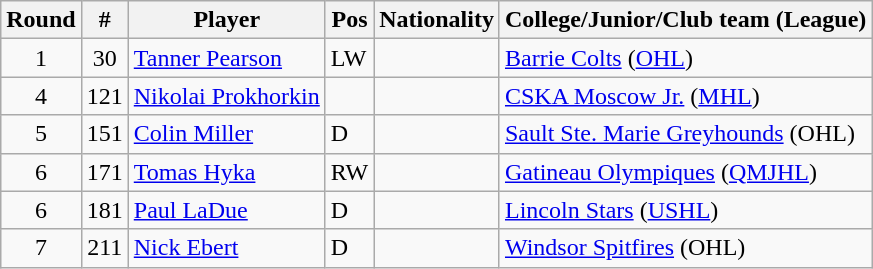<table class="wikitable">
<tr>
<th>Round</th>
<th>#</th>
<th>Player</th>
<th>Pos</th>
<th>Nationality</th>
<th>College/Junior/Club team (League)</th>
</tr>
<tr>
<td style="text-align:center">1</td>
<td style="text-align:center">30</td>
<td><a href='#'>Tanner Pearson</a></td>
<td>LW</td>
<td></td>
<td><a href='#'>Barrie Colts</a> (<a href='#'>OHL</a>)</td>
</tr>
<tr>
<td style="text-align:center">4</td>
<td style="text-align:center">121</td>
<td><a href='#'>Nikolai Prokhorkin</a></td>
<td></td>
<td></td>
<td><a href='#'>CSKA Moscow Jr.</a> (<a href='#'>MHL</a>)</td>
</tr>
<tr>
<td style="text-align:center">5</td>
<td style="text-align:center">151</td>
<td><a href='#'>Colin Miller</a></td>
<td>D</td>
<td></td>
<td><a href='#'>Sault Ste. Marie Greyhounds</a> (OHL)</td>
</tr>
<tr>
<td style="text-align:center">6</td>
<td style="text-align:center">171</td>
<td><a href='#'>Tomas Hyka</a></td>
<td>RW</td>
<td></td>
<td><a href='#'>Gatineau Olympiques</a> (<a href='#'>QMJHL</a>)</td>
</tr>
<tr>
<td style="text-align:center">6</td>
<td style="text-align:center">181</td>
<td><a href='#'>Paul LaDue</a></td>
<td>D</td>
<td></td>
<td><a href='#'>Lincoln Stars</a> (<a href='#'>USHL</a>)</td>
</tr>
<tr>
<td style="text-align:center">7</td>
<td style="text-align:center">211</td>
<td><a href='#'>Nick Ebert</a></td>
<td>D</td>
<td></td>
<td><a href='#'>Windsor Spitfires</a> (OHL)</td>
</tr>
</table>
